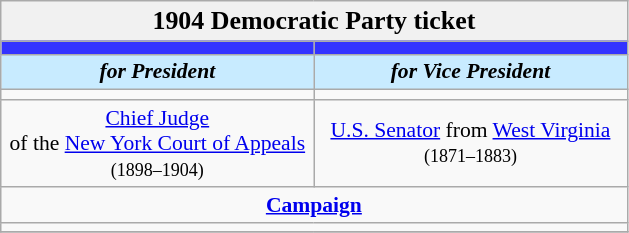<table class="wikitable" style="font-size:90%; text-align:center;">
<tr>
<td style="background:#f1f1f1;" colspan="30"><big><strong>1904 Democratic Party ticket </strong></big></td>
</tr>
<tr>
<th style="width:3em; font-size:135%; background:#3333FF; width:200px;"><a href='#'></a></th>
<th style="width:3em; font-size:135%; background:#3333FF; width:200px;"><a href='#'></a></th>
</tr>
<tr>
<td style="width:3em; font-size:100%; color:#000; background:#C8EBFF; width:200px;"><strong><em>for President</em></strong></td>
<td style="width:3em; font-size:100%; color:#000; background:#C8EBFF; width:200px;"><strong><em>for Vice President</em></strong></td>
</tr>
<tr>
<td></td>
<td></td>
</tr>
<tr>
<td><a href='#'>Chief Judge</a><br>of the <a href='#'>New York Court of Appeals</a><br><small>(1898–1904)</small></td>
<td><a href='#'>U.S. Senator</a> from <a href='#'>West Virginia</a><br><small>(1871–1883)</small></td>
</tr>
<tr>
<td colspan=2><a href='#'><strong>Campaign</strong></a></td>
</tr>
<tr>
<td colspan=2></td>
</tr>
<tr>
</tr>
</table>
